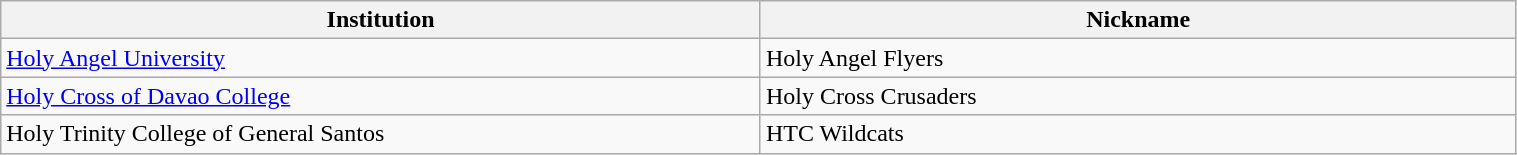<table class="wikitable" style="width: 80%">
<tr>
<th width=7%>Institution</th>
<th width=7%>Nickname</th>
</tr>
<tr>
<td><a href='#'>Holy Angel University</a></td>
<td>Holy Angel Flyers</td>
</tr>
<tr>
<td><a href='#'>Holy Cross of Davao College</a></td>
<td>Holy Cross Crusaders</td>
</tr>
<tr>
<td>Holy Trinity College of General Santos</td>
<td>HTC Wildcats</td>
</tr>
</table>
